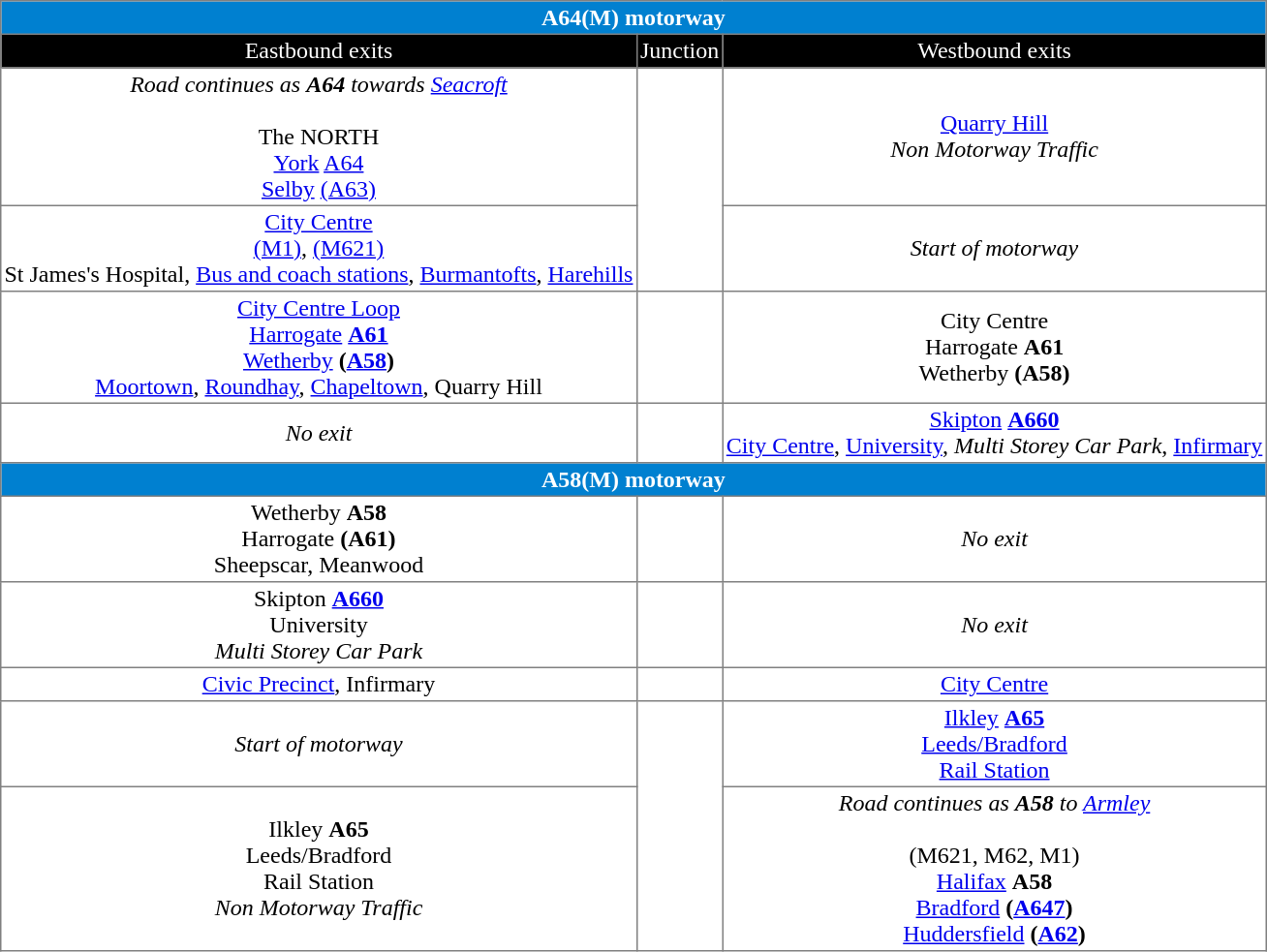<table border=1 cellpadding=2 style="margin-left:1em; margin-bottom: 1em;  border-collapse: collapse; ">
<tr align="center" bgcolor="0080d0" style="color: white;">
<td colspan="3"><strong>A64(M) motorway</strong></td>
</tr>
<tr align="center" bgcolor="000000" style="color: white">
<td>Eastbound exits</td>
<td>Junction</td>
<td>Westbound exits</td>
</tr>
<tr align="center">
<td><em>Road continues as <strong>A64</strong> towards <a href='#'>Seacroft</a></em><br><br>The NORTH<br><a href='#'>York</a> <a href='#'>A64</a><br><a href='#'>Selby</a> <a href='#'>(A63)</a></td>
<td rowspan="2"></td>
<td><a href='#'>Quarry Hill</a><br><em>Non Motorway Traffic</em></td>
</tr>
<tr align="center">
<td><a href='#'>City Centre</a><br><a href='#'>(M1)</a>, <a href='#'>(M621)</a><br>St James's Hospital, <a href='#'>Bus and coach stations</a>, <a href='#'>Burmantofts</a>, <a href='#'>Harehills</a></td>
<td><em>Start of motorway</em></td>
</tr>
<tr align="center">
<td><a href='#'>City Centre Loop</a><br><a href='#'>Harrogate</a> <strong><a href='#'>A61</a></strong><br><a href='#'>Wetherby</a> <strong>(<a href='#'>A58</a>)</strong><br><a href='#'>Moortown</a>, <a href='#'>Roundhay</a>, <a href='#'>Chapeltown</a>, Quarry Hill</td>
<td></td>
<td>City Centre<br>Harrogate <strong>A61</strong><br>Wetherby <strong>(A58)</strong></td>
</tr>
<tr align="center">
<td><em>No exit</em></td>
<td></td>
<td><a href='#'>Skipton</a> <strong><a href='#'>A660</a></strong><br><a href='#'>City Centre</a>, <a href='#'>University</a>, <em>Multi Storey Car Park</em>, <a href='#'>Infirmary</a></td>
</tr>
<tr align="center" bgcolor="0080d0" style="color: white;">
<td colspan="3"><strong>A58(M) motorway</strong></td>
</tr>
<tr align="center">
<td>Wetherby <strong>A58</strong><br>Harrogate <strong>(A61)</strong><br>Sheepscar, Meanwood</td>
<td></td>
<td><em>No exit</em></td>
</tr>
<tr align="center">
<td>Skipton <strong><a href='#'>A660</a></strong><br>University<br><em>Multi Storey Car Park</em></td>
<td></td>
<td><em>No exit</em></td>
</tr>
<tr align="center">
<td><a href='#'>Civic Precinct</a>, Infirmary</td>
<td></td>
<td><a href='#'>City Centre</a></td>
</tr>
<tr align="center">
<td><em>Start of motorway</em></td>
<td rowspan="2"></td>
<td><a href='#'>Ilkley</a> <strong><a href='#'>A65</a></strong><br><a href='#'>Leeds/Bradford</a> <br><a href='#'>Rail Station</a> </td>
</tr>
<tr align="center">
<td>Ilkley <strong>A65</strong><br>Leeds/Bradford <br>Rail Station <br><em>Non Motorway Traffic</em></td>
<td><em>Road continues as <strong>A58</strong> to <a href='#'>Armley</a></em><br><br>(M621, M62, M1)<br><a href='#'>Halifax</a> <strong>A58</strong><br><a href='#'>Bradford</a> <strong>(<a href='#'>A647</a>)</strong><br><a href='#'>Huddersfield</a> <strong>(<a href='#'>A62</a>)</strong></td>
</tr>
</table>
